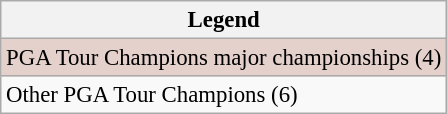<table class="wikitable" style="font-size:95%;">
<tr>
<th>Legend</th>
</tr>
<tr style="background:#e5d1cb;">
<td>PGA Tour Champions major championships (4)</td>
</tr>
<tr>
<td>Other PGA Tour Champions (6)</td>
</tr>
</table>
